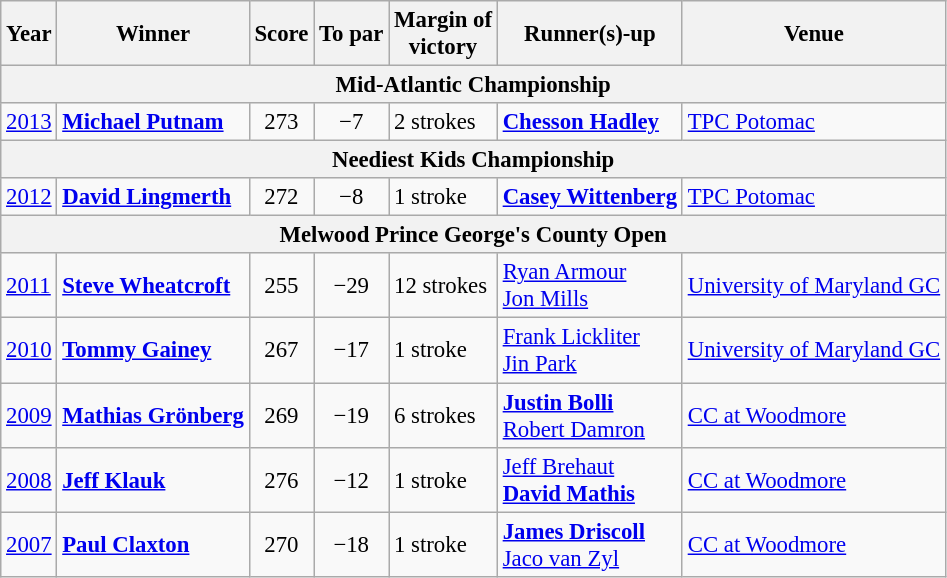<table class=wikitable style=font-size:95%>
<tr>
<th>Year</th>
<th>Winner</th>
<th>Score</th>
<th>To par</th>
<th>Margin of<br>victory</th>
<th>Runner(s)-up</th>
<th>Venue</th>
</tr>
<tr>
<th colspan="7">Mid-Atlantic Championship</th>
</tr>
<tr>
<td><a href='#'>2013</a></td>
<td> <strong><a href='#'>Michael Putnam</a></strong></td>
<td align="center">273</td>
<td align="center">−7</td>
<td>2 strokes</td>
<td> <strong><a href='#'>Chesson Hadley</a></strong></td>
<td><a href='#'>TPC Potomac</a></td>
</tr>
<tr>
<th colspan="7">Neediest Kids Championship</th>
</tr>
<tr>
<td><a href='#'>2012</a></td>
<td> <strong><a href='#'>David Lingmerth</a></strong></td>
<td align="center">272</td>
<td align="center">−8</td>
<td>1 stroke</td>
<td> <strong><a href='#'>Casey Wittenberg</a></strong></td>
<td><a href='#'>TPC Potomac</a></td>
</tr>
<tr>
<th colspan="7">Melwood Prince George's County Open</th>
</tr>
<tr>
<td><a href='#'>2011</a></td>
<td> <strong><a href='#'>Steve Wheatcroft</a></strong></td>
<td align="center">255</td>
<td align="center">−29</td>
<td>12 strokes</td>
<td> <a href='#'>Ryan Armour</a><br> <a href='#'>Jon Mills</a></td>
<td><a href='#'>University of Maryland GC</a></td>
</tr>
<tr>
<td><a href='#'>2010</a></td>
<td> <strong><a href='#'>Tommy Gainey</a></strong></td>
<td align="center">267</td>
<td align="center">−17</td>
<td>1 stroke</td>
<td> <a href='#'>Frank Lickliter</a><br> <a href='#'>Jin Park</a></td>
<td><a href='#'>University of Maryland GC</a></td>
</tr>
<tr>
<td><a href='#'>2009</a></td>
<td> <strong><a href='#'>Mathias Grönberg</a></strong></td>
<td align="center">269</td>
<td align="center">−19</td>
<td>6 strokes</td>
<td> <strong><a href='#'>Justin Bolli</a></strong><br> <a href='#'>Robert Damron</a></td>
<td><a href='#'>CC at Woodmore</a></td>
</tr>
<tr>
<td><a href='#'>2008</a></td>
<td> <strong><a href='#'>Jeff Klauk</a></strong></td>
<td align="center">276</td>
<td align="center">−12</td>
<td>1 stroke</td>
<td> <a href='#'>Jeff Brehaut</a><br> <strong><a href='#'>David Mathis</a></strong></td>
<td><a href='#'>CC at Woodmore</a></td>
</tr>
<tr>
<td><a href='#'>2007</a></td>
<td> <strong><a href='#'>Paul Claxton</a></strong></td>
<td align="center">270</td>
<td align="center">−18</td>
<td>1 stroke</td>
<td> <strong><a href='#'>James Driscoll</a></strong><br> <a href='#'>Jaco van Zyl</a></td>
<td><a href='#'>CC at Woodmore</a></td>
</tr>
</table>
